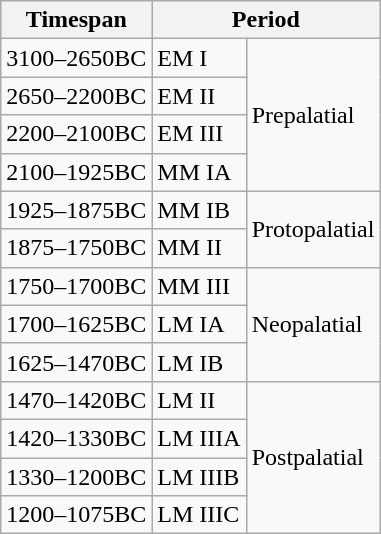<table class="wikitable floatright border: gray solid 1px; text-align: center; background: white;">
<tr style="background: #ececec;">
<th>Timespan</th>
<th colspan=2>Period</th>
</tr>
<tr>
<td>3100–2650BC</td>
<td>EM I</td>
<td rowspan="4">Prepalatial</td>
</tr>
<tr>
<td>2650–2200BC</td>
<td>EM II</td>
</tr>
<tr>
<td>2200–2100BC</td>
<td>EM III</td>
</tr>
<tr>
<td>2100–1925BC</td>
<td>MM IA</td>
</tr>
<tr>
<td>1925–1875BC</td>
<td>MM IB</td>
<td rowspan="2">Protopalatial</td>
</tr>
<tr>
<td>1875–1750BC</td>
<td>MM II</td>
</tr>
<tr>
<td>1750–1700BC</td>
<td>MM III</td>
<td rowspan="3">Neopalatial</td>
</tr>
<tr>
<td>1700–1625BC</td>
<td>LM IA</td>
</tr>
<tr>
<td>1625–1470BC</td>
<td>LM IB</td>
</tr>
<tr>
<td>1470–1420BC</td>
<td>LM II</td>
<td rowspan="4">Postpalatial</td>
</tr>
<tr>
<td>1420–1330BC</td>
<td>LM IIIA</td>
</tr>
<tr>
<td>1330–1200BC</td>
<td>LM IIIB</td>
</tr>
<tr>
<td>1200–1075BC</td>
<td>LM IIIC</td>
</tr>
</table>
